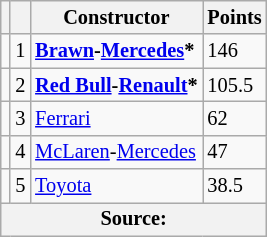<table class="wikitable" style="font-size: 85%;">
<tr>
<th></th>
<th></th>
<th>Constructor</th>
<th>Points</th>
</tr>
<tr>
<td></td>
<td align="center">1</td>
<td> <strong><a href='#'>Brawn</a>-<a href='#'>Mercedes</a>*</strong></td>
<td>146</td>
</tr>
<tr>
<td></td>
<td align="center">2</td>
<td> <strong><a href='#'>Red Bull</a>-<a href='#'>Renault</a>*</strong></td>
<td>105.5</td>
</tr>
<tr>
<td></td>
<td align="center">3</td>
<td> <a href='#'>Ferrari</a></td>
<td>62</td>
</tr>
<tr>
<td></td>
<td align="center">4</td>
<td> <a href='#'>McLaren</a>-<a href='#'>Mercedes</a></td>
<td>47</td>
</tr>
<tr>
<td></td>
<td align="center">5</td>
<td> <a href='#'>Toyota</a></td>
<td>38.5</td>
</tr>
<tr>
<th colspan=4>Source:</th>
</tr>
</table>
